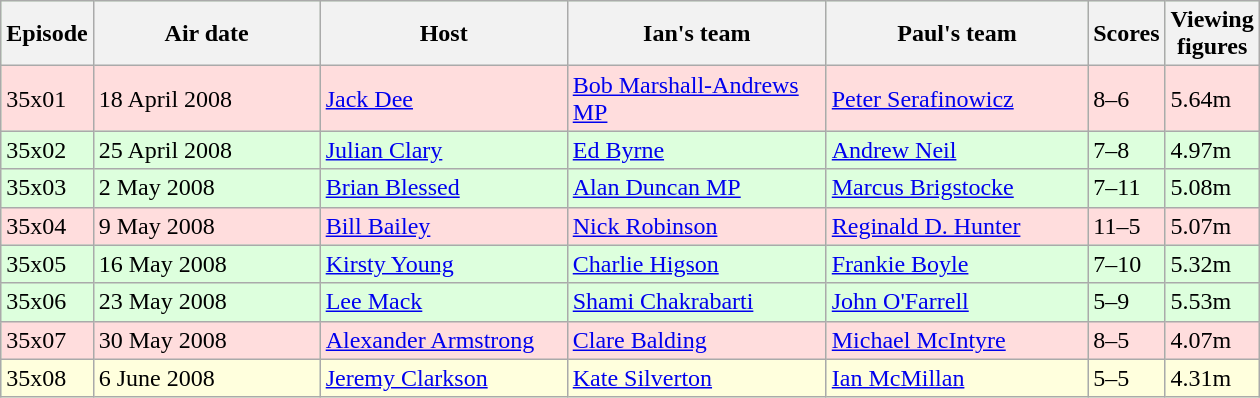<table class="wikitable"  style="width:840px; background:#dfd;">
<tr>
<th style="width:5%;">Episode</th>
<th style="width:21%;">Air date</th>
<th style="width:22%;">Host</th>
<th style="width:23%;">Ian's team</th>
<th style="width:23%;">Paul's team</th>
<th style="width:5%;">Scores</th>
<th style="width:120%;">Viewing figures</th>
</tr>
<tr style="background:#fdd;">
<td>35x01</td>
<td>18 April 2008</td>
<td><a href='#'>Jack Dee</a></td>
<td><a href='#'>Bob Marshall-Andrews MP</a></td>
<td><a href='#'>Peter Serafinowicz</a></td>
<td>8–6</td>
<td>5.64m</td>
</tr>
<tr>
<td>35x02</td>
<td>25 April 2008</td>
<td><a href='#'>Julian Clary</a></td>
<td><a href='#'>Ed Byrne</a></td>
<td><a href='#'>Andrew Neil</a></td>
<td>7–8</td>
<td>4.97m</td>
</tr>
<tr>
<td>35x03</td>
<td>2 May 2008</td>
<td><a href='#'>Brian Blessed</a></td>
<td><a href='#'>Alan Duncan MP</a></td>
<td><a href='#'>Marcus Brigstocke</a></td>
<td>7–11</td>
<td>5.08m</td>
</tr>
<tr style="background:#fdd;">
<td>35x04</td>
<td>9 May 2008</td>
<td><a href='#'>Bill Bailey</a></td>
<td><a href='#'>Nick Robinson</a></td>
<td><a href='#'>Reginald D. Hunter</a></td>
<td>11–5</td>
<td>5.07m</td>
</tr>
<tr>
<td>35x05</td>
<td>16 May 2008</td>
<td><a href='#'>Kirsty Young</a></td>
<td><a href='#'>Charlie Higson</a></td>
<td><a href='#'>Frankie Boyle</a></td>
<td>7–10</td>
<td>5.32m</td>
</tr>
<tr>
<td>35x06</td>
<td>23 May 2008</td>
<td><a href='#'>Lee Mack</a></td>
<td><a href='#'>Shami Chakrabarti</a></td>
<td><a href='#'>John O'Farrell</a></td>
<td>5–9</td>
<td>5.53m</td>
</tr>
<tr style="background:#fdd;">
<td>35x07</td>
<td>30 May 2008</td>
<td><a href='#'>Alexander Armstrong</a></td>
<td><a href='#'>Clare Balding</a></td>
<td><a href='#'>Michael McIntyre</a></td>
<td>8–5</td>
<td>4.07m</td>
</tr>
<tr style="background:#ffd;">
<td>35x08</td>
<td>6 June 2008</td>
<td><a href='#'>Jeremy Clarkson</a></td>
<td><a href='#'>Kate Silverton</a></td>
<td><a href='#'>Ian McMillan</a></td>
<td>5–5</td>
<td>4.31m</td>
</tr>
</table>
